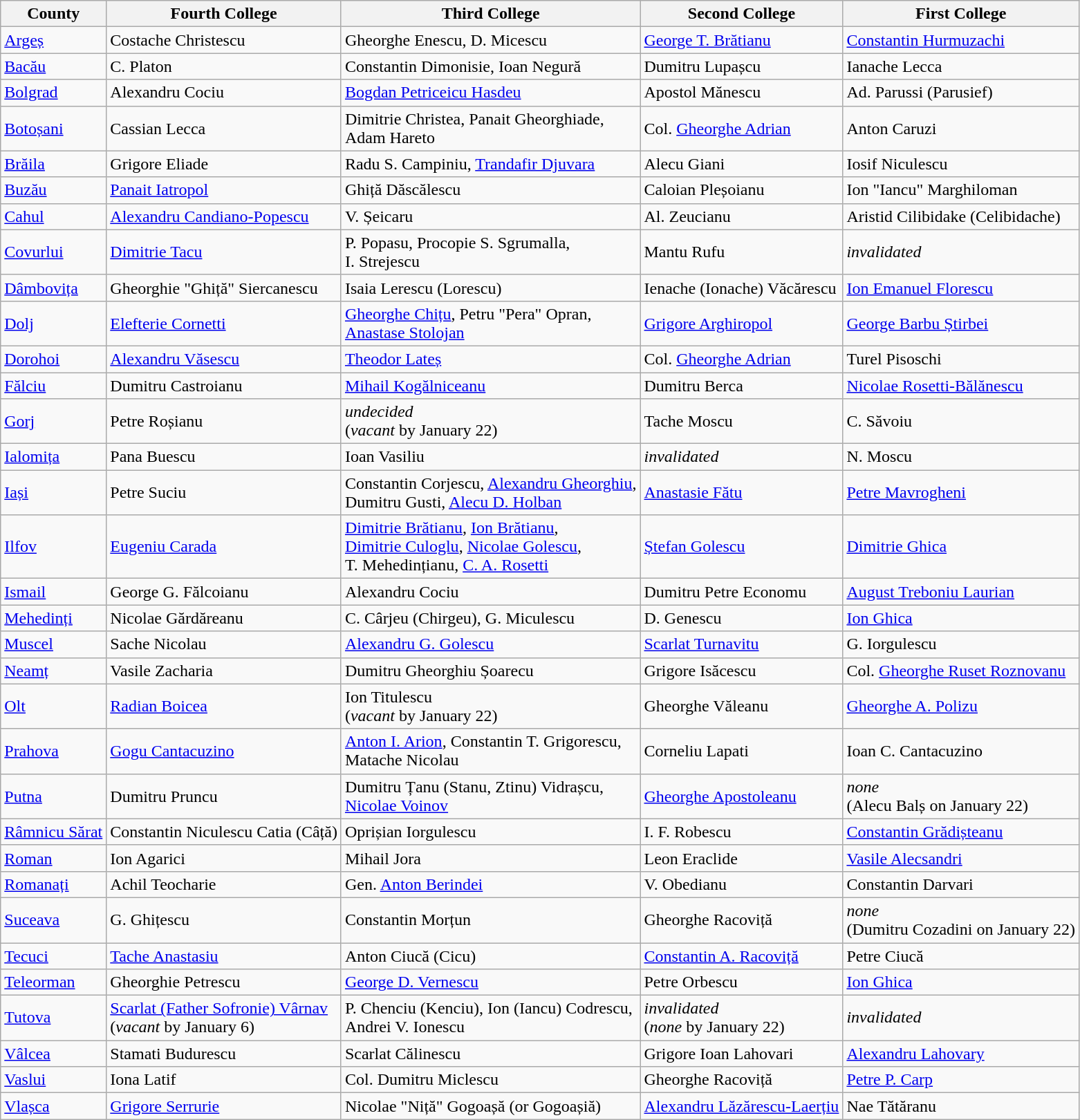<table class="wikitable" border="1">
<tr>
<th>County</th>
<th>Fourth College</th>
<th>Third College</th>
<th>Second College</th>
<th>First College</th>
</tr>
<tr>
<td><a href='#'>Argeș</a></td>
<td>Costache Christescu</td>
<td>Gheorghe Enescu, D. Micescu</td>
<td><a href='#'>George T. Brătianu</a></td>
<td><a href='#'>Constantin Hurmuzachi</a></td>
</tr>
<tr>
<td><a href='#'>Bacău</a></td>
<td>C. Platon</td>
<td>Constantin Dimonisie, Ioan Negură</td>
<td>Dumitru Lupașcu</td>
<td>Ianache Lecca</td>
</tr>
<tr>
<td><a href='#'>Bolgrad</a></td>
<td>Alexandru Cociu</td>
<td><a href='#'>Bogdan Petriceicu Hasdeu</a></td>
<td>Apostol Mănescu</td>
<td>Ad. Parussi (Parusief)</td>
</tr>
<tr>
<td><a href='#'>Botoșani</a></td>
<td>Cassian Lecca</td>
<td>Dimitrie Christea, Panait Gheorghiade,<br>Adam Hareto</td>
<td>Col. <a href='#'>Gheorghe Adrian</a></td>
<td>Anton Caruzi</td>
</tr>
<tr>
<td><a href='#'>Brăila</a></td>
<td>Grigore Eliade</td>
<td>Radu S. Campiniu, <a href='#'>Trandafir Djuvara</a></td>
<td>Alecu Giani</td>
<td>Iosif Niculescu</td>
</tr>
<tr>
<td><a href='#'>Buzău</a></td>
<td><a href='#'>Panait Iatropol</a></td>
<td>Ghiță Dăscălescu</td>
<td>Caloian Pleșoianu</td>
<td>Ion "Iancu" Marghiloman</td>
</tr>
<tr>
<td><a href='#'>Cahul</a></td>
<td><a href='#'>Alexandru Candiano-Popescu</a></td>
<td>V. Șeicaru</td>
<td>Al. Zeucianu</td>
<td>Aristid Cilibidake (Celibidache)</td>
</tr>
<tr>
<td><a href='#'>Covurlui</a></td>
<td><a href='#'>Dimitrie Tacu</a></td>
<td>P. Popasu, Procopie S. Sgrumalla,<br>I. Strejescu</td>
<td>Mantu Rufu</td>
<td><em>invalidated</em></td>
</tr>
<tr>
<td><a href='#'>Dâmbovița</a></td>
<td>Gheorghie "Ghiță" Siercanescu</td>
<td>Isaia Lerescu (Lorescu)</td>
<td>Ienache (Ionache) Văcărescu</td>
<td><a href='#'>Ion Emanuel Florescu</a></td>
</tr>
<tr>
<td><a href='#'>Dolj</a></td>
<td><a href='#'>Elefterie Cornetti</a></td>
<td><a href='#'>Gheorghe Chițu</a>, Petru "Pera" Opran,<br><a href='#'>Anastase Stolojan</a></td>
<td><a href='#'>Grigore Arghiropol</a></td>
<td><a href='#'>George Barbu Știrbei</a></td>
</tr>
<tr>
<td><a href='#'>Dorohoi</a></td>
<td><a href='#'>Alexandru Văsescu</a></td>
<td><a href='#'>Theodor Lateș</a></td>
<td>Col. <a href='#'>Gheorghe Adrian</a></td>
<td>Turel Pisoschi</td>
</tr>
<tr>
<td><a href='#'>Fălciu</a></td>
<td>Dumitru Castroianu</td>
<td><a href='#'>Mihail Kogălniceanu</a></td>
<td>Dumitru Berca</td>
<td><a href='#'>Nicolae Rosetti-Bălănescu</a></td>
</tr>
<tr>
<td><a href='#'>Gorj</a></td>
<td>Petre Roșianu</td>
<td><em>undecided</em><br>(<em>vacant</em> by January 22)</td>
<td>Tache Moscu</td>
<td>C. Săvoiu</td>
</tr>
<tr>
<td><a href='#'>Ialomița</a></td>
<td>Pana Buescu</td>
<td>Ioan Vasiliu</td>
<td><em>invalidated</em></td>
<td>N. Moscu</td>
</tr>
<tr>
<td><a href='#'>Iași</a></td>
<td>Petre Suciu</td>
<td>Constantin Corjescu, <a href='#'>Alexandru Gheorghiu</a>,<br>Dumitru Gusti, <a href='#'>Alecu D. Holban</a></td>
<td><a href='#'>Anastasie Fătu</a></td>
<td><a href='#'>Petre Mavrogheni</a></td>
</tr>
<tr>
<td><a href='#'>Ilfov</a></td>
<td><a href='#'>Eugeniu Carada</a></td>
<td><a href='#'>Dimitrie Brătianu</a>, <a href='#'>Ion Brătianu</a>,<br><a href='#'>Dimitrie Culoglu</a>, <a href='#'>Nicolae Golescu</a>,<br>T. Mehedințianu, <a href='#'>C. A. Rosetti</a></td>
<td><a href='#'>Ștefan Golescu</a></td>
<td><a href='#'>Dimitrie Ghica</a></td>
</tr>
<tr>
<td><a href='#'>Ismail</a></td>
<td>George G. Fălcoianu</td>
<td>Alexandru Cociu</td>
<td>Dumitru Petre Economu</td>
<td><a href='#'>August Treboniu Laurian</a></td>
</tr>
<tr>
<td><a href='#'>Mehedinți</a></td>
<td>Nicolae Gărdăreanu</td>
<td>C. Cârjeu (Chirgeu), G. Miculescu</td>
<td>D. Genescu</td>
<td><a href='#'>Ion Ghica</a></td>
</tr>
<tr>
<td><a href='#'>Muscel</a></td>
<td>Sache Nicolau</td>
<td><a href='#'>Alexandru G. Golescu</a></td>
<td><a href='#'>Scarlat Turnavitu</a></td>
<td>G. Iorgulescu</td>
</tr>
<tr>
<td><a href='#'>Neamț</a></td>
<td>Vasile Zacharia</td>
<td>Dumitru Gheorghiu Șoarecu</td>
<td>Grigore Isăcescu</td>
<td>Col. <a href='#'>Gheorghe Ruset Roznovanu</a></td>
</tr>
<tr>
<td><a href='#'>Olt</a></td>
<td><a href='#'>Radian Boicea</a></td>
<td>Ion Titulescu<br>(<em>vacant</em> by January 22)</td>
<td>Gheorghe Văleanu</td>
<td><a href='#'>Gheorghe A. Polizu</a></td>
</tr>
<tr>
<td><a href='#'>Prahova</a></td>
<td><a href='#'>Gogu Cantacuzino</a></td>
<td><a href='#'>Anton I. Arion</a>, Constantin T. Grigorescu,<br>Matache Nicolau</td>
<td>Corneliu Lapati</td>
<td>Ioan C. Cantacuzino</td>
</tr>
<tr>
<td><a href='#'>Putna</a></td>
<td>Dumitru Pruncu</td>
<td>Dumitru Țanu (Stanu, Ztinu) Vidrașcu,<br><a href='#'>Nicolae Voinov</a></td>
<td><a href='#'>Gheorghe Apostoleanu</a></td>
<td><em>none</em><br>(Alecu Balș on January 22)</td>
</tr>
<tr>
<td><a href='#'>Râmnicu Sărat</a></td>
<td>Constantin Niculescu Catia (Câță)</td>
<td>Oprișian Iorgulescu</td>
<td>I. F. Robescu</td>
<td><a href='#'>Constantin Grădișteanu</a></td>
</tr>
<tr>
<td><a href='#'>Roman</a></td>
<td>Ion Agarici</td>
<td>Mihail Jora</td>
<td>Leon Eraclide</td>
<td><a href='#'>Vasile Alecsandri</a></td>
</tr>
<tr>
<td><a href='#'>Romanați</a></td>
<td>Achil Teocharie</td>
<td>Gen. <a href='#'>Anton Berindei</a></td>
<td>V. Obedianu</td>
<td>Constantin Darvari</td>
</tr>
<tr>
<td><a href='#'>Suceava</a></td>
<td>G. Ghițescu</td>
<td>Constantin Morțun</td>
<td>Gheorghe Racoviță</td>
<td><em>none</em><br>(Dumitru Cozadini on January 22)</td>
</tr>
<tr>
<td><a href='#'>Tecuci</a></td>
<td><a href='#'>Tache Anastasiu</a></td>
<td>Anton Ciucă (Cicu)</td>
<td><a href='#'>Constantin A. Racoviță</a></td>
<td>Petre Ciucă</td>
</tr>
<tr>
<td><a href='#'>Teleorman</a></td>
<td>Gheorghie Petrescu</td>
<td><a href='#'>George D. Vernescu</a></td>
<td>Petre Orbescu</td>
<td><a href='#'>Ion Ghica</a></td>
</tr>
<tr>
<td><a href='#'>Tutova</a></td>
<td><a href='#'>Scarlat (Father Sofronie) Vârnav</a><br>(<em>vacant</em> by January 6)<br></td>
<td>P. Chenciu (Kenciu), Ion (Iancu) Codrescu,<br>Andrei V. Ionescu</td>
<td><em>invalidated</em><br>(<em>none</em> by January 22)</td>
<td><em>invalidated</em></td>
</tr>
<tr>
<td><a href='#'>Vâlcea</a></td>
<td>Stamati Budurescu</td>
<td>Scarlat Călinescu</td>
<td>Grigore Ioan Lahovari</td>
<td><a href='#'>Alexandru Lahovary</a></td>
</tr>
<tr>
<td><a href='#'>Vaslui</a></td>
<td>Iona Latif</td>
<td>Col. Dumitru Miclescu</td>
<td>Gheorghe Racoviță</td>
<td><a href='#'>Petre P. Carp</a></td>
</tr>
<tr>
<td><a href='#'>Vlașca</a></td>
<td><a href='#'>Grigore Serrurie</a></td>
<td>Nicolae "Niță" Gogoașă (or Gogoașiă)</td>
<td><a href='#'>Alexandru Lăzărescu-Laerțiu</a></td>
<td>Nae Tătăranu</td>
</tr>
</table>
